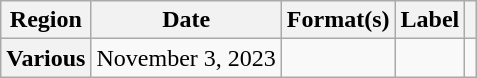<table class="wikitable plainrowheaders">
<tr>
<th scope="col">Region</th>
<th scope="col">Date</th>
<th scope="col">Format(s)</th>
<th scope="col">Label</th>
<th scope="col"></th>
</tr>
<tr>
<th scope="row">Various</th>
<td>November 3, 2023</td>
<td></td>
<td></td>
<td></td>
</tr>
</table>
